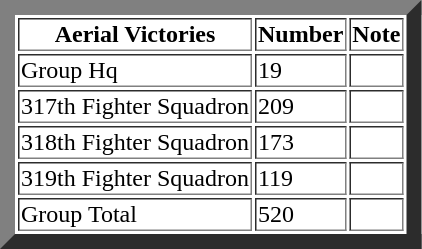<table border="10">
<tr>
<th>Aerial Victories</th>
<th>Number</th>
<th>Note</th>
</tr>
<tr>
<td>Group Hq</td>
<td>19</td>
<td></td>
</tr>
<tr>
<td>317th Fighter Squadron</td>
<td>209</td>
<td></td>
</tr>
<tr>
<td>318th Fighter Squadron</td>
<td>173</td>
<td></td>
</tr>
<tr>
<td>319th Fighter Squadron</td>
<td>119</td>
<td></td>
</tr>
<tr>
<td>Group Total</td>
<td>520</td>
<td></td>
</tr>
</table>
